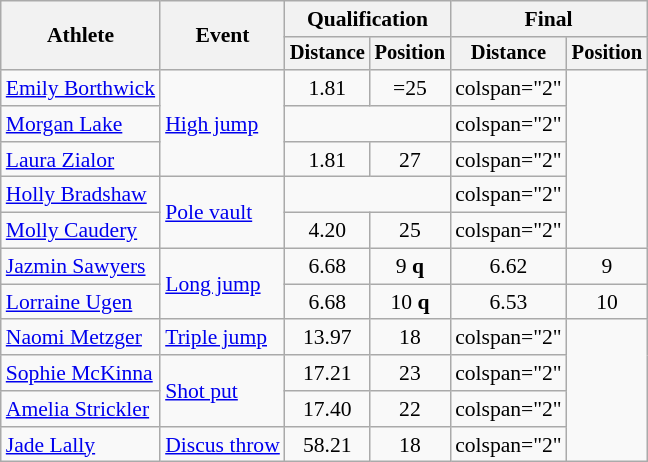<table class="wikitable" style="font-size:90%">
<tr>
<th rowspan="2">Athlete</th>
<th rowspan="2">Event</th>
<th colspan="2">Qualification</th>
<th colspan="2">Final</th>
</tr>
<tr style="font-size:95%">
<th>Distance</th>
<th>Position</th>
<th>Distance</th>
<th>Position</th>
</tr>
<tr align="center">
<td align="left"><a href='#'>Emily Borthwick</a></td>
<td rowspan="3" align="left"><a href='#'>High jump</a></td>
<td>1.81</td>
<td>=25</td>
<td>colspan="2" </td>
</tr>
<tr align="center">
<td align="left"><a href='#'>Morgan Lake</a></td>
<td colspan="2"></td>
<td>colspan="2" </td>
</tr>
<tr align="center">
<td align="left"><a href='#'>Laura Zialor</a></td>
<td>1.81</td>
<td>27</td>
<td>colspan="2" </td>
</tr>
<tr align="center">
<td align="left"><a href='#'>Holly Bradshaw</a></td>
<td rowspan="2" align="left"><a href='#'>Pole vault</a></td>
<td colspan="2"></td>
<td>colspan="2" </td>
</tr>
<tr align="center">
<td align="left"><a href='#'>Molly Caudery</a></td>
<td>4.20</td>
<td>25</td>
<td>colspan="2" </td>
</tr>
<tr align="center">
<td align="left"><a href='#'>Jazmin Sawyers</a></td>
<td rowspan="2" align="left"><a href='#'>Long jump</a></td>
<td>6.68 </td>
<td>9 <strong>q</strong></td>
<td>6.62</td>
<td>9</td>
</tr>
<tr align="center">
<td align="left"><a href='#'>Lorraine Ugen</a></td>
<td>6.68</td>
<td>10 <strong>q</strong></td>
<td>6.53</td>
<td>10</td>
</tr>
<tr align="center">
<td align="left"><a href='#'>Naomi Metzger</a></td>
<td align="left"><a href='#'>Triple jump</a></td>
<td>13.97</td>
<td>18</td>
<td>colspan="2" </td>
</tr>
<tr align="center">
<td align="left"><a href='#'>Sophie McKinna</a></td>
<td rowspan="2" align="left"><a href='#'>Shot put</a></td>
<td>17.21</td>
<td>23</td>
<td>colspan="2" </td>
</tr>
<tr align="center">
<td align="left"><a href='#'>Amelia Strickler</a></td>
<td>17.40</td>
<td>22</td>
<td>colspan="2" </td>
</tr>
<tr align="center">
<td align="left"><a href='#'>Jade Lally</a></td>
<td align="left"><a href='#'>Discus throw</a></td>
<td>58.21</td>
<td>18</td>
<td>colspan="2" </td>
</tr>
</table>
